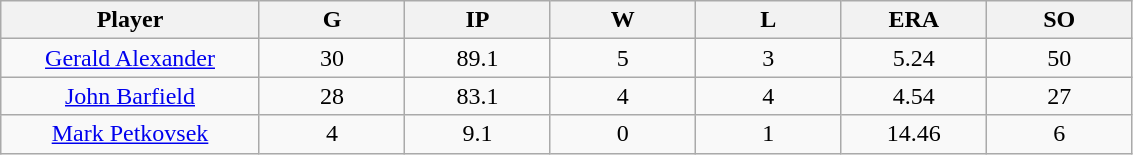<table class="wikitable sortable">
<tr>
<th bgcolor="#DDDDFF" width="16%">Player</th>
<th bgcolor="#DDDDFF" width="9%">G</th>
<th bgcolor="#DDDDFF" width="9%">IP</th>
<th bgcolor="#DDDDFF" width="9%">W</th>
<th bgcolor="#DDDDFF" width="9%">L</th>
<th bgcolor="#DDDDFF" width="9%">ERA</th>
<th bgcolor="#DDDDFF" width="9%">SO</th>
</tr>
<tr align="center">
<td><a href='#'>Gerald Alexander</a></td>
<td>30</td>
<td>89.1</td>
<td>5</td>
<td>3</td>
<td>5.24</td>
<td>50</td>
</tr>
<tr align="center">
<td><a href='#'>John Barfield</a></td>
<td>28</td>
<td>83.1</td>
<td>4</td>
<td>4</td>
<td>4.54</td>
<td>27</td>
</tr>
<tr align="center">
<td><a href='#'>Mark Petkovsek</a></td>
<td>4</td>
<td>9.1</td>
<td>0</td>
<td>1</td>
<td>14.46</td>
<td>6</td>
</tr>
</table>
